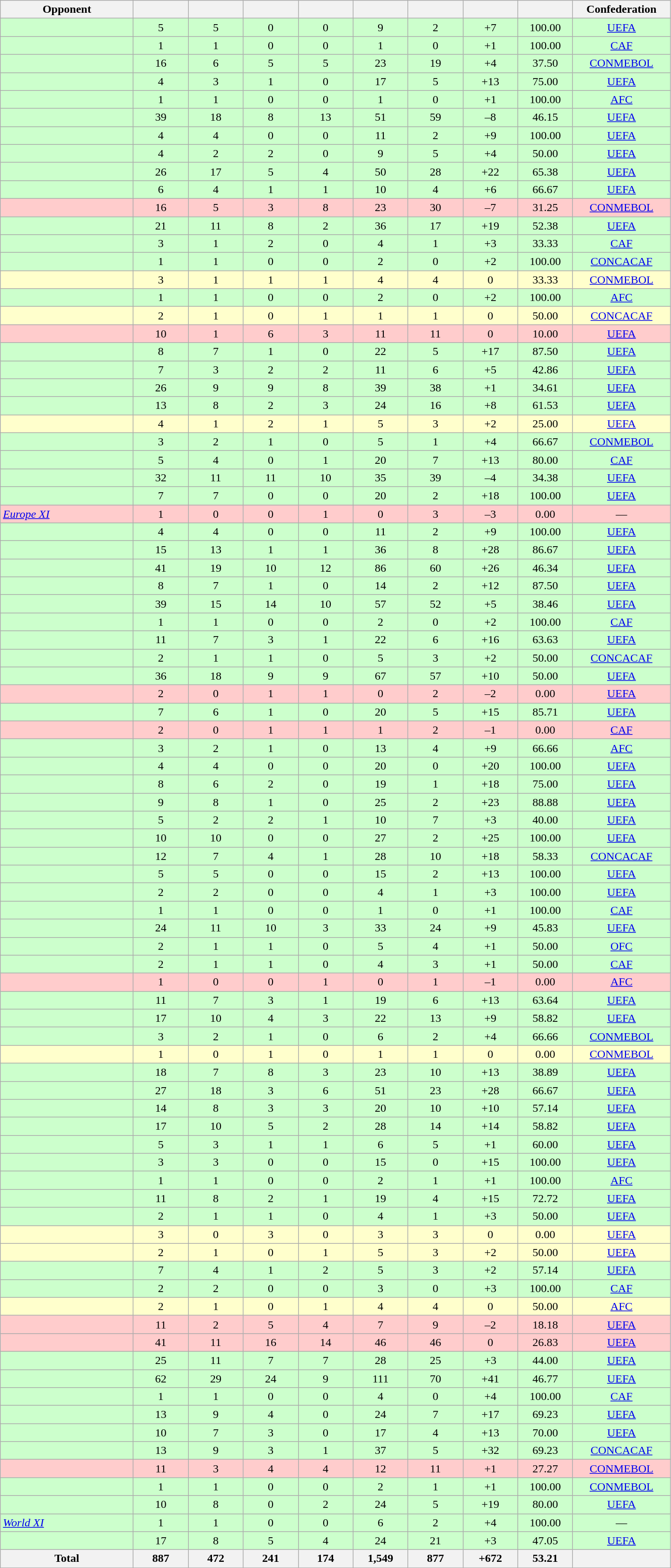<table class="wikitable sortable" style="text-align: center;">
<tr>
<th width=180>Opponent</th>
<th width=70></th>
<th width=70></th>
<th width=70></th>
<th width=70></th>
<th width=70></th>
<th width=70></th>
<th width=70></th>
<th width=70></th>
<th width=130>Confederation</th>
</tr>
<tr bgcolor=#CCFFCC>
<td style="text-align:left;"></td>
<td>5</td>
<td>5</td>
<td>0</td>
<td>0</td>
<td>9</td>
<td>2</td>
<td>+7</td>
<td>100.00</td>
<td><a href='#'>UEFA</a></td>
</tr>
<tr bgcolor=#CCFFCC>
<td style="text-align:left;"></td>
<td>1</td>
<td>1</td>
<td>0</td>
<td>0</td>
<td>1</td>
<td>0</td>
<td>+1</td>
<td>100.00</td>
<td><a href='#'>CAF</a></td>
</tr>
<tr bgcolor=#CCFFCC>
<td style="text-align:left;"></td>
<td>16</td>
<td>6</td>
<td>5</td>
<td>5</td>
<td>23</td>
<td>19</td>
<td>+4</td>
<td>37.50</td>
<td><a href='#'>CONMEBOL</a></td>
</tr>
<tr bgcolor=#CCFFCC>
<td style="text-align:left;"></td>
<td>4</td>
<td>3</td>
<td>1</td>
<td>0</td>
<td>17</td>
<td>5</td>
<td>+13</td>
<td>75.00</td>
<td><a href='#'>UEFA</a></td>
</tr>
<tr bgcolor=#CCFFCC>
<td style="text-align:left;"></td>
<td>1</td>
<td>1</td>
<td>0</td>
<td>0</td>
<td>1</td>
<td>0</td>
<td>+1</td>
<td>100.00</td>
<td><a href='#'>AFC</a></td>
</tr>
<tr bgcolor=#CCFFCC>
<td style="text-align:left;"></td>
<td>39</td>
<td>18</td>
<td>8</td>
<td>13</td>
<td>51</td>
<td>59</td>
<td>–8</td>
<td>46.15</td>
<td><a href='#'>UEFA</a></td>
</tr>
<tr bgcolor=#CCFFCC>
<td style="text-align:left;"></td>
<td>4</td>
<td>4</td>
<td>0</td>
<td>0</td>
<td>11</td>
<td>2</td>
<td>+9</td>
<td>100.00</td>
<td><a href='#'>UEFA</a></td>
</tr>
<tr bgcolor=#CCFFCC>
<td style="text-align:left;"></td>
<td>4</td>
<td>2</td>
<td>2</td>
<td>0</td>
<td>9</td>
<td>5</td>
<td>+4</td>
<td>50.00</td>
<td><a href='#'>UEFA</a></td>
</tr>
<tr bgcolor=#CCFFCC>
<td style="text-align:left;"></td>
<td>26</td>
<td>17</td>
<td>5</td>
<td>4</td>
<td>50</td>
<td>28</td>
<td>+22</td>
<td>65.38</td>
<td><a href='#'>UEFA</a></td>
</tr>
<tr bgcolor=#CCFFCC>
<td style="text-align:left;"></td>
<td>6</td>
<td>4</td>
<td>1</td>
<td>1</td>
<td>10</td>
<td>4</td>
<td>+6</td>
<td>66.67</td>
<td><a href='#'>UEFA</a></td>
</tr>
<tr bgcolor=#FFCCCC>
<td style="text-align:left;"></td>
<td>16</td>
<td>5</td>
<td>3</td>
<td>8</td>
<td>23</td>
<td>30</td>
<td>–7</td>
<td>31.25</td>
<td><a href='#'>CONMEBOL</a></td>
</tr>
<tr bgcolor=#CCFFCC>
<td style="text-align:left;"></td>
<td>21</td>
<td>11</td>
<td>8</td>
<td>2</td>
<td>36</td>
<td>17</td>
<td>+19</td>
<td>52.38</td>
<td><a href='#'>UEFA</a></td>
</tr>
<tr bgcolor=#CCFFCC>
<td style="text-align:left;"></td>
<td>3</td>
<td>1</td>
<td>2</td>
<td>0</td>
<td>4</td>
<td>1</td>
<td>+3</td>
<td>33.33</td>
<td><a href='#'>CAF</a></td>
</tr>
<tr bgcolor=#CCFFCC>
<td style="text-align:left;"></td>
<td>1</td>
<td>1</td>
<td>0</td>
<td>0</td>
<td>2</td>
<td>0</td>
<td>+2</td>
<td>100.00</td>
<td><a href='#'>CONCACAF</a></td>
</tr>
<tr bgcolor=#FFFFCC>
<td style="text-align:left;"></td>
<td>3</td>
<td>1</td>
<td>1</td>
<td>1</td>
<td>4</td>
<td>4</td>
<td>0</td>
<td>33.33</td>
<td><a href='#'>CONMEBOL</a></td>
</tr>
<tr bgcolor=#CCFFCC>
<td style="text-align:left;"></td>
<td>1</td>
<td>1</td>
<td>0</td>
<td>0</td>
<td>2</td>
<td>0</td>
<td>+2</td>
<td>100.00</td>
<td><a href='#'>AFC</a></td>
</tr>
<tr bgcolor=#FFFFCC>
<td style="text-align:left;"></td>
<td>2</td>
<td>1</td>
<td>0</td>
<td>1</td>
<td>1</td>
<td>1</td>
<td>0</td>
<td>50.00</td>
<td><a href='#'>CONCACAF</a></td>
</tr>
<tr bgcolor=#FFCCCC>
<td style="text-align:left;"></td>
<td>10</td>
<td>1</td>
<td>6</td>
<td>3</td>
<td>11</td>
<td>11</td>
<td>0</td>
<td>10.00</td>
<td><a href='#'>UEFA</a></td>
</tr>
<tr bgcolor=#CCFFCC>
<td style="text-align:left;"></td>
<td>8</td>
<td>7</td>
<td>1</td>
<td>0</td>
<td>22</td>
<td>5</td>
<td>+17</td>
<td>87.50</td>
<td><a href='#'>UEFA</a></td>
</tr>
<tr bgcolor=#CCFFCC>
<td style="text-align:left;"></td>
<td>7</td>
<td>3</td>
<td>2</td>
<td>2</td>
<td>11</td>
<td>6</td>
<td>+5</td>
<td>42.86</td>
<td><a href='#'>UEFA</a></td>
</tr>
<tr bgcolor=#CCFFCC>
<td style="text-align:left;"><em></em></td>
<td>26</td>
<td>9</td>
<td>9</td>
<td>8</td>
<td>39</td>
<td>38</td>
<td>+1</td>
<td>34.61</td>
<td><a href='#'>UEFA</a></td>
</tr>
<tr bgcolor=#CCFFCC>
<td style="text-align:left;"></td>
<td>13</td>
<td>8</td>
<td>2</td>
<td>3</td>
<td>24</td>
<td>16</td>
<td>+8</td>
<td>61.53</td>
<td><a href='#'>UEFA</a></td>
</tr>
<tr bgcolor=#FFFFCC>
<td style="text-align:left;"><em></em></td>
<td>4</td>
<td>1</td>
<td>2</td>
<td>1</td>
<td>5</td>
<td>3</td>
<td>+2</td>
<td>25.00</td>
<td><a href='#'>UEFA</a></td>
</tr>
<tr bgcolor=#CCFFCC>
<td style="text-align:left;"></td>
<td>3</td>
<td>2</td>
<td>1</td>
<td>0</td>
<td>5</td>
<td>1</td>
<td>+4</td>
<td>66.67</td>
<td><a href='#'>CONMEBOL</a></td>
</tr>
<tr bgcolor=#CCFFCC>
<td style="text-align:left;"></td>
<td>5</td>
<td>4</td>
<td>0</td>
<td>1</td>
<td>20</td>
<td>7</td>
<td>+13</td>
<td>80.00</td>
<td><a href='#'>CAF</a></td>
</tr>
<tr bgcolor=#CCFFCC>
<td style="text-align:left;"></td>
<td>32</td>
<td>11</td>
<td>11</td>
<td>10</td>
<td>35</td>
<td>39</td>
<td>–4</td>
<td>34.38</td>
<td><a href='#'>UEFA</a></td>
</tr>
<tr bgcolor=#CCFFCC>
<td style="text-align:left;"></td>
<td>7</td>
<td>7</td>
<td>0</td>
<td>0</td>
<td>20</td>
<td>2</td>
<td>+18</td>
<td>100.00</td>
<td><a href='#'>UEFA</a></td>
</tr>
<tr bgcolor=#FFCCCC>
<td style="text-align:left;"><em><a href='#'>Europe XI</a></em></td>
<td>1</td>
<td>0</td>
<td>0</td>
<td>1</td>
<td>0</td>
<td>3</td>
<td>–3</td>
<td>0.00</td>
<td>—</td>
</tr>
<tr bgcolor=#CCFFCC>
<td style="text-align:left;"></td>
<td>4</td>
<td>4</td>
<td>0</td>
<td>0</td>
<td>11</td>
<td>2</td>
<td>+9</td>
<td>100.00</td>
<td><a href='#'>UEFA</a></td>
</tr>
<tr bgcolor=#CCFFCC>
<td style="text-align:left;"></td>
<td>15</td>
<td>13</td>
<td>1</td>
<td>1</td>
<td>36</td>
<td>8</td>
<td>+28</td>
<td>86.67</td>
<td><a href='#'>UEFA</a></td>
</tr>
<tr bgcolor=#CCFFCC>
<td style="text-align:left;"></td>
<td>41</td>
<td>19</td>
<td>10</td>
<td>12</td>
<td>86</td>
<td>60</td>
<td>+26</td>
<td>46.34</td>
<td><a href='#'>UEFA</a></td>
</tr>
<tr bgcolor=#CCFFCC>
<td style="text-align:left;"></td>
<td>8</td>
<td>7</td>
<td>1</td>
<td>0</td>
<td>14</td>
<td>2</td>
<td>+12</td>
<td>87.50</td>
<td><a href='#'>UEFA</a></td>
</tr>
<tr bgcolor=#CCFFCC>
<td style="text-align:left;"></td>
<td>39</td>
<td>15</td>
<td>14</td>
<td>10</td>
<td>57</td>
<td>52</td>
<td>+5</td>
<td>38.46</td>
<td><a href='#'>UEFA</a></td>
</tr>
<tr bgcolor=#CCFFCC>
<td style="text-align:left;"></td>
<td>1</td>
<td>1</td>
<td>0</td>
<td>0</td>
<td>2</td>
<td>0</td>
<td>+2</td>
<td>100.00</td>
<td><a href='#'>CAF</a></td>
</tr>
<tr bgcolor=#CCFFCC>
<td style="text-align:left;"></td>
<td>11</td>
<td>7</td>
<td>3</td>
<td>1</td>
<td>22</td>
<td>6</td>
<td>+16</td>
<td>63.63</td>
<td><a href='#'>UEFA</a></td>
</tr>
<tr bgcolor=#CCFFCC>
<td style="text-align:left;"></td>
<td>2</td>
<td>1</td>
<td>1</td>
<td>0</td>
<td>5</td>
<td>3</td>
<td>+2</td>
<td>50.00</td>
<td><a href='#'>CONCACAF</a></td>
</tr>
<tr bgcolor=#CCFFCC>
<td style="text-align:left;"></td>
<td>36</td>
<td>18</td>
<td>9</td>
<td>9</td>
<td>67</td>
<td>57</td>
<td>+10</td>
<td>50.00</td>
<td><a href='#'>UEFA</a></td>
</tr>
<tr bgcolor=#FFCCCC>
<td style="text-align:left;"></td>
<td>2</td>
<td>0</td>
<td>1</td>
<td>1</td>
<td>0</td>
<td>2</td>
<td>–2</td>
<td>0.00</td>
<td><a href='#'>UEFA</a></td>
</tr>
<tr bgcolor=#CCFFCC>
<td style="text-align:left;"></td>
<td>7</td>
<td>6</td>
<td>1</td>
<td>0</td>
<td>20</td>
<td>5</td>
<td>+15</td>
<td>85.71</td>
<td><a href='#'>UEFA</a></td>
</tr>
<tr bgcolor=#FFCCCC>
<td style="text-align:left;"></td>
<td>2</td>
<td>0</td>
<td>1</td>
<td>1</td>
<td>1</td>
<td>2</td>
<td>–1</td>
<td>0.00</td>
<td><a href='#'>CAF</a></td>
</tr>
<tr bgcolor=#CCFFCC>
<td style="text-align:left;"></td>
<td>3</td>
<td>2</td>
<td>1</td>
<td>0</td>
<td>13</td>
<td>4</td>
<td>+9</td>
<td>66.66</td>
<td><a href='#'>AFC</a></td>
</tr>
<tr bgcolor=#CCFFCC>
<td style="text-align:left;"></td>
<td>4</td>
<td>4</td>
<td>0</td>
<td>0</td>
<td>20</td>
<td>0</td>
<td>+20</td>
<td>100.00</td>
<td><a href='#'>UEFA</a></td>
</tr>
<tr bgcolor=#CCFFCC>
<td style="text-align:left;"></td>
<td>8</td>
<td>6</td>
<td>2</td>
<td>0</td>
<td>19</td>
<td>1</td>
<td>+18</td>
<td>75.00</td>
<td><a href='#'>UEFA</a></td>
</tr>
<tr bgcolor=#CCFFCC>
<td style="text-align:left;"></td>
<td>9</td>
<td>8</td>
<td>1</td>
<td>0</td>
<td>25</td>
<td>2</td>
<td>+23</td>
<td>88.88</td>
<td><a href='#'>UEFA</a></td>
</tr>
<tr bgcolor=#CCFFCC>
<td style="text-align:left;"></td>
<td>5</td>
<td>2</td>
<td>2</td>
<td>1</td>
<td>10</td>
<td>7</td>
<td>+3</td>
<td>40.00</td>
<td><a href='#'>UEFA</a></td>
</tr>
<tr bgcolor=#CCFFCC>
<td style="text-align:left;"></td>
<td>10</td>
<td>10</td>
<td>0</td>
<td>0</td>
<td>27</td>
<td>2</td>
<td>+25</td>
<td>100.00</td>
<td><a href='#'>UEFA</a></td>
</tr>
<tr bgcolor=#CCFFCC>
<td style="text-align:left;"></td>
<td>12</td>
<td>7</td>
<td>4</td>
<td>1</td>
<td>28</td>
<td>10</td>
<td>+18</td>
<td>58.33</td>
<td><a href='#'>CONCACAF</a></td>
</tr>
<tr bgcolor=#CCFFCC>
<td style="text-align:left;"></td>
<td>5</td>
<td>5</td>
<td>0</td>
<td>0</td>
<td>15</td>
<td>2</td>
<td>+13</td>
<td>100.00</td>
<td><a href='#'>UEFA</a></td>
</tr>
<tr bgcolor=#CCFFCC>
<td style="text-align:left;"></td>
<td>2</td>
<td>2</td>
<td>0</td>
<td>0</td>
<td>4</td>
<td>1</td>
<td>+3</td>
<td>100.00</td>
<td><a href='#'>UEFA</a></td>
</tr>
<tr bgcolor=#CCFFCC>
<td style="text-align:left;"></td>
<td>1</td>
<td>1</td>
<td>0</td>
<td>0</td>
<td>1</td>
<td>0</td>
<td>+1</td>
<td>100.00</td>
<td><a href='#'>CAF</a></td>
</tr>
<tr bgcolor=#CCFFCC>
<td style="text-align:left;"></td>
<td>24</td>
<td>11</td>
<td>10</td>
<td>3</td>
<td>33</td>
<td>24</td>
<td>+9</td>
<td>45.83</td>
<td><a href='#'>UEFA</a></td>
</tr>
<tr bgcolor=#CCFFCC>
<td style="text-align:left;"></td>
<td>2</td>
<td>1</td>
<td>1</td>
<td>0</td>
<td>5</td>
<td>4</td>
<td>+1</td>
<td>50.00</td>
<td><a href='#'>OFC</a></td>
</tr>
<tr bgcolor=#CCFFCC>
<td style="text-align:left;"></td>
<td>2</td>
<td>1</td>
<td>1</td>
<td>0</td>
<td>4</td>
<td>3</td>
<td>+1</td>
<td>50.00</td>
<td><a href='#'>CAF</a></td>
</tr>
<tr bgcolor=#FFCCCC>
<td style="text-align:left;"></td>
<td>1</td>
<td>0</td>
<td>0</td>
<td>1</td>
<td>0</td>
<td>1</td>
<td>–1</td>
<td>0.00</td>
<td><a href='#'>AFC</a></td>
</tr>
<tr bgcolor=#CCFFCC>
<td style="text-align:left;"></td>
<td>11</td>
<td>7</td>
<td>3</td>
<td>1</td>
<td>19</td>
<td>6</td>
<td>+13</td>
<td>63.64</td>
<td><a href='#'>UEFA</a></td>
</tr>
<tr bgcolor=#CCFFCC>
<td style="text-align:left;"></td>
<td>17</td>
<td>10</td>
<td>4</td>
<td>3</td>
<td>22</td>
<td>13</td>
<td>+9</td>
<td>58.82</td>
<td><a href='#'>UEFA</a></td>
</tr>
<tr bgcolor=#CCFFCC>
<td style="text-align:left;"></td>
<td>3</td>
<td>2</td>
<td>1</td>
<td>0</td>
<td>6</td>
<td>2</td>
<td>+4</td>
<td>66.66</td>
<td><a href='#'>CONMEBOL</a></td>
</tr>
<tr bgcolor=#FFFFCC>
<td style="text-align:left;"></td>
<td>1</td>
<td>0</td>
<td>1</td>
<td>0</td>
<td>1</td>
<td>1</td>
<td>0</td>
<td>0.00</td>
<td><a href='#'>CONMEBOL</a></td>
</tr>
<tr bgcolor=#CCFFCC>
<td style="text-align:left;"></td>
<td>18</td>
<td>7</td>
<td>8</td>
<td>3</td>
<td>23</td>
<td>10</td>
<td>+13</td>
<td>38.89</td>
<td><a href='#'>UEFA</a></td>
</tr>
<tr bgcolor=#CCFFCC>
<td style="text-align:left;"></td>
<td>27</td>
<td>18</td>
<td>3</td>
<td>6</td>
<td>51</td>
<td>23</td>
<td>+28</td>
<td>66.67</td>
<td><a href='#'>UEFA</a></td>
</tr>
<tr bgcolor=#CCFFCC>
<td style="text-align:left;"></td>
<td>14</td>
<td>8</td>
<td>3</td>
<td>3</td>
<td>20</td>
<td>10</td>
<td>+10</td>
<td>57.14</td>
<td><a href='#'>UEFA</a></td>
</tr>
<tr bgcolor=#CCFFCC>
<td style="text-align:left;"></td>
<td>17</td>
<td>10</td>
<td>5</td>
<td>2</td>
<td>28</td>
<td>14</td>
<td>+14</td>
<td>58.82</td>
<td><a href='#'>UEFA</a></td>
</tr>
<tr bgcolor=#CCFFCC>
<td style="text-align:left;"></td>
<td>5</td>
<td>3</td>
<td>1</td>
<td>1</td>
<td>6</td>
<td>5</td>
<td>+1</td>
<td>60.00</td>
<td><a href='#'>UEFA</a></td>
</tr>
<tr bgcolor=#CCFFCC>
<td style="text-align:left;"></td>
<td>3</td>
<td>3</td>
<td>0</td>
<td>0</td>
<td>15</td>
<td>0</td>
<td>+15</td>
<td>100.00</td>
<td><a href='#'>UEFA</a></td>
</tr>
<tr bgcolor=#CCFFCC>
<td style="text-align:left;"></td>
<td>1</td>
<td>1</td>
<td>0</td>
<td>0</td>
<td>2</td>
<td>1</td>
<td>+1</td>
<td>100.00</td>
<td><a href='#'>AFC</a></td>
</tr>
<tr bgcolor=#CCFFCC>
<td style="text-align:left;"></td>
<td>11</td>
<td>8</td>
<td>2</td>
<td>1</td>
<td>19</td>
<td>4</td>
<td>+15</td>
<td>72.72</td>
<td><a href='#'>UEFA</a></td>
</tr>
<tr bgcolor=#CCFFCC>
<td style="text-align:left;"></td>
<td>2</td>
<td>1</td>
<td>1</td>
<td>0</td>
<td>4</td>
<td>1</td>
<td>+3</td>
<td>50.00</td>
<td><a href='#'>UEFA</a></td>
</tr>
<tr bgcolor=#FFFFCC>
<td style="text-align:left;"><em></em></td>
<td>3</td>
<td>0</td>
<td>3</td>
<td>0</td>
<td>3</td>
<td>3</td>
<td>0</td>
<td>0.00</td>
<td><a href='#'>UEFA</a></td>
</tr>
<tr bgcolor=#FFFFCC>
<td style="text-align:left;"></td>
<td>2</td>
<td>1</td>
<td>0</td>
<td>1</td>
<td>5</td>
<td>3</td>
<td>+2</td>
<td>50.00</td>
<td><a href='#'>UEFA</a></td>
</tr>
<tr bgcolor=#CCFFCC>
<td style="text-align:left;"></td>
<td>7</td>
<td>4</td>
<td>1</td>
<td>2</td>
<td>5</td>
<td>3</td>
<td>+2</td>
<td>57.14</td>
<td><a href='#'>UEFA</a></td>
</tr>
<tr bgcolor=#CCFFCC>
<td style="text-align:left;"></td>
<td>2</td>
<td>2</td>
<td>0</td>
<td>0</td>
<td>3</td>
<td>0</td>
<td>+3</td>
<td>100.00</td>
<td><a href='#'>CAF</a></td>
</tr>
<tr bgcolor=#FFFFCC>
<td style="text-align:left;"></td>
<td>2</td>
<td>1</td>
<td>0</td>
<td>1</td>
<td>4</td>
<td>4</td>
<td>0</td>
<td>50.00</td>
<td><a href='#'>AFC</a></td>
</tr>
<tr bgcolor=#FFCCCC>
<td style="text-align:left;"><em></em></td>
<td>11</td>
<td>2</td>
<td>5</td>
<td>4</td>
<td>7</td>
<td>9</td>
<td>–2</td>
<td>18.18</td>
<td><a href='#'>UEFA</a></td>
</tr>
<tr bgcolor=#FFCCCC>
<td style="text-align:left;"></td>
<td>41</td>
<td>11</td>
<td>16</td>
<td>14</td>
<td>46</td>
<td>46</td>
<td>0</td>
<td>26.83</td>
<td><a href='#'>UEFA</a></td>
</tr>
<tr bgcolor=#CCFFCC>
<td style="text-align:left;"></td>
<td>25</td>
<td>11</td>
<td>7</td>
<td>7</td>
<td>28</td>
<td>25</td>
<td>+3</td>
<td>44.00</td>
<td><a href='#'>UEFA</a></td>
</tr>
<tr bgcolor=#CCFFCC>
<td style="text-align:left;"></td>
<td>62</td>
<td>29</td>
<td>24</td>
<td>9</td>
<td>111</td>
<td>70</td>
<td>+41</td>
<td>46.77</td>
<td><a href='#'>UEFA</a></td>
</tr>
<tr bgcolor=#CCFFCC>
<td style="text-align:left;"></td>
<td>1</td>
<td>1</td>
<td>0</td>
<td>0</td>
<td>4</td>
<td>0</td>
<td>+4</td>
<td>100.00</td>
<td><a href='#'>CAF</a></td>
</tr>
<tr bgcolor=#CCFFCC>
<td style="text-align:left;"></td>
<td>13</td>
<td>9</td>
<td>4</td>
<td>0</td>
<td>24</td>
<td>7</td>
<td>+17</td>
<td>69.23</td>
<td><a href='#'>UEFA</a></td>
</tr>
<tr bgcolor=#CCFFCC>
<td style="text-align:left;"></td>
<td>10</td>
<td>7</td>
<td>3</td>
<td>0</td>
<td>17</td>
<td>4</td>
<td>+13</td>
<td>70.00</td>
<td><a href='#'>UEFA</a></td>
</tr>
<tr bgcolor=#CCFFCC>
<td style="text-align:left;"></td>
<td>13</td>
<td>9</td>
<td>3</td>
<td>1</td>
<td>37</td>
<td>5</td>
<td>+32</td>
<td>69.23</td>
<td><a href='#'>CONCACAF</a></td>
</tr>
<tr bgcolor=#FFCCCC>
<td style="text-align:left;"></td>
<td>11</td>
<td>3</td>
<td>4</td>
<td>4</td>
<td>12</td>
<td>11</td>
<td>+1</td>
<td>27.27</td>
<td><a href='#'>CONMEBOL</a></td>
</tr>
<tr bgcolor=#CCFFCC>
<td style="text-align:left;"></td>
<td>1</td>
<td>1</td>
<td>0</td>
<td>0</td>
<td>2</td>
<td>1</td>
<td>+1</td>
<td>100.00</td>
<td><a href='#'>CONMEBOL</a></td>
</tr>
<tr bgcolor=#CCFFCC>
<td style="text-align:left;"></td>
<td>10</td>
<td>8</td>
<td>0</td>
<td>2</td>
<td>24</td>
<td>5</td>
<td>+19</td>
<td>80.00</td>
<td><a href='#'>UEFA</a></td>
</tr>
<tr bgcolor=#CCFFCC>
<td style="text-align:left;"><em><a href='#'>World XI</a></em></td>
<td>1</td>
<td>1</td>
<td>0</td>
<td>0</td>
<td>6</td>
<td>2</td>
<td>+4</td>
<td>100.00</td>
<td>—</td>
</tr>
<tr bgcolor=#CCFFCC>
<td style="text-align:left;"><em></em></td>
<td>17</td>
<td>8</td>
<td>5</td>
<td>4</td>
<td>24</td>
<td>21</td>
<td>+3</td>
<td>47.05</td>
<td><a href='#'>UEFA</a></td>
</tr>
<tr class="sortbottom">
<th>Total</th>
<th>887</th>
<th>472</th>
<th>241</th>
<th>174</th>
<th>1,549</th>
<th>877</th>
<th>+672</th>
<th>53.21</th>
<th></th>
</tr>
</table>
